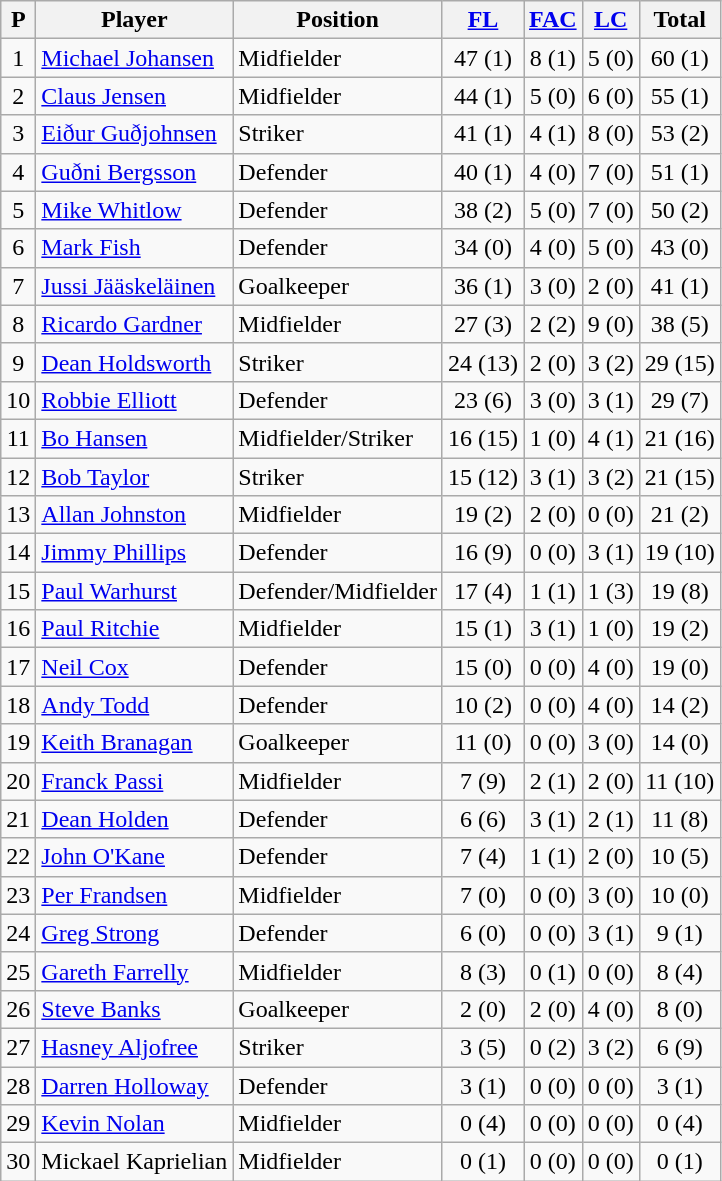<table class="wikitable sortable">
<tr>
<th>P</th>
<th>Player</th>
<th>Position</th>
<th><a href='#'>FL</a></th>
<th><a href='#'>FAC</a></th>
<th><a href='#'>LC</a></th>
<th>Total</th>
</tr>
<tr>
<td align=center>1</td>
<td> <a href='#'>Michael Johansen</a></td>
<td>Midfielder</td>
<td align=center>47 (1)</td>
<td align=center>8 (1)</td>
<td align=center>5 (0)</td>
<td align=center>60 (1)</td>
</tr>
<tr>
<td align=center>2</td>
<td> <a href='#'>Claus Jensen</a></td>
<td>Midfielder</td>
<td align=center>44 (1)</td>
<td align=center>5 (0)</td>
<td align=center>6 (0)</td>
<td align=center>55 (1)</td>
</tr>
<tr>
<td align=center>3</td>
<td> <a href='#'>Eiður Guðjohnsen</a></td>
<td>Striker</td>
<td align=center>41 (1)</td>
<td align=center>4 (1)</td>
<td align=center>8 (0)</td>
<td align=center>53 (2)</td>
</tr>
<tr>
<td align=center>4</td>
<td> <a href='#'>Guðni Bergsson</a></td>
<td>Defender</td>
<td align=center>40 (1)</td>
<td align=center>4 (0)</td>
<td align=center>7 (0)</td>
<td align=center>51 (1)</td>
</tr>
<tr>
<td align=center>5</td>
<td> <a href='#'>Mike Whitlow</a></td>
<td>Defender</td>
<td align=center>38 (2)</td>
<td align=center>5 (0)</td>
<td align=center>7 (0)</td>
<td align=center>50 (2)</td>
</tr>
<tr>
<td align=center>6</td>
<td> <a href='#'>Mark Fish</a></td>
<td>Defender</td>
<td align=center>34 (0)</td>
<td align=center>4 (0)</td>
<td align=center>5 (0)</td>
<td align=center>43 (0)</td>
</tr>
<tr>
<td align=center>7</td>
<td> <a href='#'>Jussi Jääskeläinen</a></td>
<td>Goalkeeper</td>
<td align=center>36 (1)</td>
<td align=center>3 (0)</td>
<td align=center>2 (0)</td>
<td align=center>41 (1)</td>
</tr>
<tr>
<td align=center>8</td>
<td> <a href='#'>Ricardo Gardner</a></td>
<td>Midfielder</td>
<td align=center>27 (3)</td>
<td align=center>2 (2)</td>
<td align=center>9 (0)</td>
<td align=center>38 (5)</td>
</tr>
<tr>
<td align=center>9</td>
<td> <a href='#'>Dean Holdsworth</a></td>
<td>Striker</td>
<td align=center>24 (13)</td>
<td align=center>2 (0)</td>
<td align=center>3 (2)</td>
<td align=center>29 (15)</td>
</tr>
<tr>
<td align=center>10</td>
<td> <a href='#'>Robbie Elliott</a></td>
<td>Defender</td>
<td align=center>23 (6)</td>
<td align=center>3 (0)</td>
<td align=center>3 (1)</td>
<td align=center>29 (7)</td>
</tr>
<tr>
<td align=center>11</td>
<td> <a href='#'>Bo Hansen</a></td>
<td>Midfielder/Striker</td>
<td align=center>16 (15)</td>
<td align=center>1 (0)</td>
<td align=center>4 (1)</td>
<td align=center>21 (16)</td>
</tr>
<tr>
<td align=center>12</td>
<td> <a href='#'>Bob Taylor</a></td>
<td>Striker</td>
<td align=center>15 (12)</td>
<td align=center>3 (1)</td>
<td align=center>3 (2)</td>
<td align=center>21 (15)</td>
</tr>
<tr>
<td align=center>13</td>
<td> <a href='#'>Allan Johnston</a></td>
<td>Midfielder</td>
<td align=center>19  (2)</td>
<td align=center>2 (0)</td>
<td align=center>0 (0)</td>
<td align=center>21 (2)</td>
</tr>
<tr>
<td align=center>14</td>
<td> <a href='#'>Jimmy Phillips</a></td>
<td>Defender</td>
<td align=center>16 (9)</td>
<td align=center>0 (0)</td>
<td align=center>3 (1)</td>
<td align=center>19 (10)</td>
</tr>
<tr>
<td align=center>15</td>
<td> <a href='#'>Paul Warhurst</a></td>
<td>Defender/Midfielder</td>
<td align=center>17 (4)</td>
<td align=center>1 (1)</td>
<td align=center>1 (3)</td>
<td align=center>19 (8)</td>
</tr>
<tr>
<td align=center>16</td>
<td> <a href='#'>Paul Ritchie</a></td>
<td>Midfielder</td>
<td align=center>15 (1)</td>
<td align=center>3 (1)</td>
<td align=center>1 (0)</td>
<td align=center>19 (2)</td>
</tr>
<tr>
<td align=center>17</td>
<td> <a href='#'>Neil Cox</a></td>
<td>Defender</td>
<td align=center>15 (0)</td>
<td align=center>0 (0)</td>
<td align=center>4 (0)</td>
<td align=center>19 (0)</td>
</tr>
<tr>
<td align=center>18</td>
<td> <a href='#'>Andy Todd</a></td>
<td>Defender</td>
<td align=center>10 (2)</td>
<td align=center>0 (0)</td>
<td align=center>4 (0)</td>
<td align=center>14 (2)</td>
</tr>
<tr>
<td align=center>19</td>
<td> <a href='#'>Keith Branagan</a></td>
<td>Goalkeeper</td>
<td align=center>11 (0)</td>
<td align=center>0 (0)</td>
<td align=center>3 (0)</td>
<td align=center>14 (0)</td>
</tr>
<tr>
<td align=center>20</td>
<td> <a href='#'>Franck Passi</a></td>
<td>Midfielder</td>
<td align=center>7 (9)</td>
<td align=center>2 (1)</td>
<td align=center>2 (0)</td>
<td align=center>11 (10)</td>
</tr>
<tr>
<td align=center>21</td>
<td> <a href='#'>Dean Holden</a></td>
<td>Defender</td>
<td align=center>6 (6)</td>
<td align=center>3 (1)</td>
<td align=center>2 (1)</td>
<td align=center>11 (8)</td>
</tr>
<tr>
<td align=center>22</td>
<td> <a href='#'>John O'Kane</a></td>
<td>Defender</td>
<td align=center>7 (4)</td>
<td align=center>1 (1)</td>
<td align=center>2 (0)</td>
<td align=center>10 (5)</td>
</tr>
<tr>
<td align=center>23</td>
<td> <a href='#'>Per Frandsen</a></td>
<td>Midfielder</td>
<td align=center>7 (0)</td>
<td align=center>0 (0)</td>
<td align=center>3 (0)</td>
<td align=center>10 (0)</td>
</tr>
<tr>
<td align=center>24</td>
<td> <a href='#'>Greg Strong</a></td>
<td>Defender</td>
<td align=center>6 (0)</td>
<td align=center>0 (0)</td>
<td align=center>3 (1)</td>
<td align=center>9 (1)</td>
</tr>
<tr>
<td align=center>25</td>
<td> <a href='#'>Gareth Farrelly</a></td>
<td>Midfielder</td>
<td align=center>8 (3)</td>
<td align=center>0 (1)</td>
<td align=center>0 (0)</td>
<td align=center>8 (4)</td>
</tr>
<tr>
<td align=center>26</td>
<td> <a href='#'>Steve Banks</a></td>
<td>Goalkeeper</td>
<td align=center>2 (0)</td>
<td align=center>2 (0)</td>
<td align=center>4 (0)</td>
<td align=center>8 (0)</td>
</tr>
<tr>
<td align=center>27</td>
<td> <a href='#'>Hasney Aljofree</a></td>
<td>Striker</td>
<td align=center>3 (5)</td>
<td align=center>0 (2)</td>
<td align=center>3 (2)</td>
<td align=center>6 (9)</td>
</tr>
<tr>
<td align=center>28</td>
<td> <a href='#'>Darren Holloway</a></td>
<td>Defender</td>
<td align=center>3 (1)</td>
<td align=center>0 (0)</td>
<td align=center>0 (0)</td>
<td align=center>3 (1)</td>
</tr>
<tr>
<td align=center>29</td>
<td> <a href='#'>Kevin Nolan</a></td>
<td>Midfielder</td>
<td align=center>0 (4)</td>
<td align=center>0 (0)</td>
<td align=center>0 (0)</td>
<td align=center>0 (4)</td>
</tr>
<tr>
<td align=center>30</td>
<td> Mickael Kaprielian</td>
<td>Midfielder</td>
<td align=center>0 (1)</td>
<td align=center>0 (0)</td>
<td align=center>0 (0)</td>
<td align=center>0 (1)</td>
</tr>
</table>
